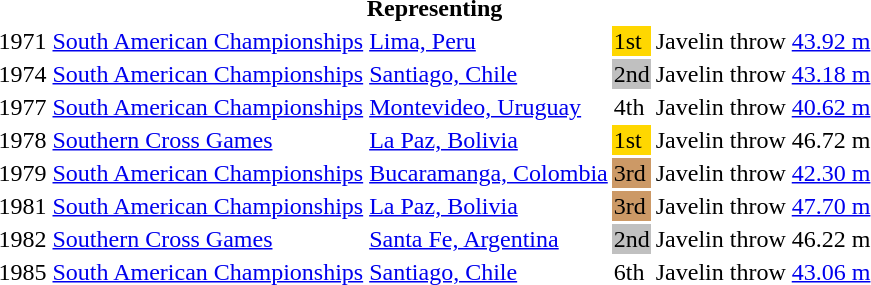<table>
<tr>
<th colspan=6>Representing </th>
</tr>
<tr>
<td>1971</td>
<td><a href='#'>South American Championships</a></td>
<td><a href='#'>Lima, Peru</a></td>
<td bgcolor=gold>1st</td>
<td>Javelin throw</td>
<td><a href='#'>43.92 m</a></td>
</tr>
<tr>
<td>1974</td>
<td><a href='#'>South American Championships</a></td>
<td><a href='#'>Santiago, Chile</a></td>
<td bgcolor=silver>2nd</td>
<td>Javelin throw</td>
<td><a href='#'>43.18 m</a></td>
</tr>
<tr>
<td>1977</td>
<td><a href='#'>South American Championships</a></td>
<td><a href='#'>Montevideo, Uruguay</a></td>
<td>4th</td>
<td>Javelin throw</td>
<td><a href='#'>40.62 m</a></td>
</tr>
<tr>
<td>1978</td>
<td><a href='#'>Southern Cross Games</a></td>
<td><a href='#'>La Paz, Bolivia</a></td>
<td bgcolor=gold>1st</td>
<td>Javelin throw</td>
<td>46.72 m</td>
</tr>
<tr>
<td>1979</td>
<td><a href='#'>South American Championships</a></td>
<td><a href='#'>Bucaramanga, Colombia</a></td>
<td bgcolor=cc9966>3rd</td>
<td>Javelin throw</td>
<td><a href='#'>42.30 m</a></td>
</tr>
<tr>
<td>1981</td>
<td><a href='#'>South American Championships</a></td>
<td><a href='#'>La Paz, Bolivia</a></td>
<td bgcolor=cc9966>3rd</td>
<td>Javelin throw</td>
<td><a href='#'>47.70 m</a></td>
</tr>
<tr>
<td>1982</td>
<td><a href='#'>Southern Cross Games</a></td>
<td><a href='#'>Santa Fe, Argentina</a></td>
<td bgcolor=silver>2nd</td>
<td>Javelin throw</td>
<td>46.22 m</td>
</tr>
<tr>
<td>1985</td>
<td><a href='#'>South American Championships</a></td>
<td><a href='#'>Santiago, Chile</a></td>
<td>6th</td>
<td>Javelin throw</td>
<td><a href='#'>43.06 m</a></td>
</tr>
</table>
